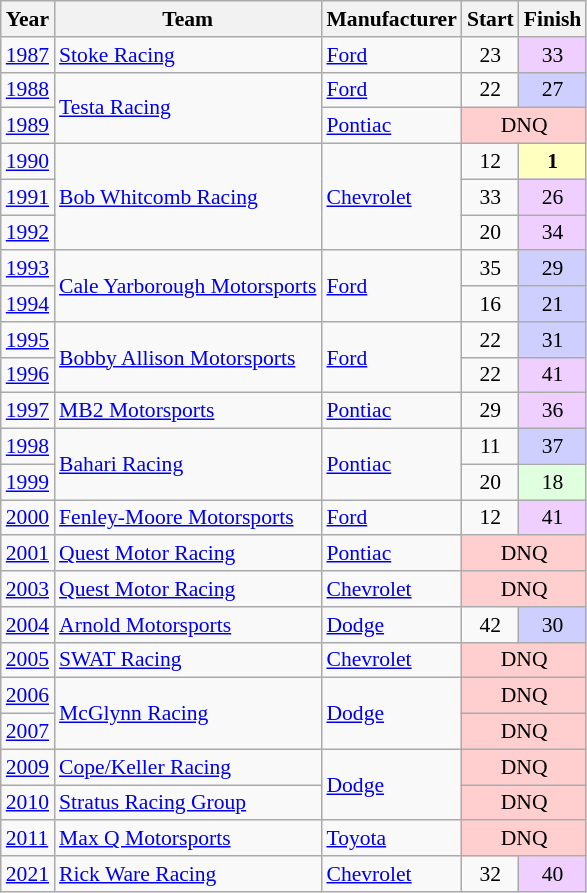<table class="wikitable" style="font-size: 90%;">
<tr>
<th>Year</th>
<th>Team</th>
<th>Manufacturer</th>
<th>Start</th>
<th>Finish</th>
</tr>
<tr>
<td><a href='#'>1987</a></td>
<td><a href='#'>Stoke Racing</a></td>
<td><a href='#'>Ford</a></td>
<td align=center>23</td>
<td align=center style="background:#EFCFFF;">33</td>
</tr>
<tr>
<td><a href='#'>1988</a></td>
<td rowspan=2><a href='#'>Testa Racing</a></td>
<td><a href='#'>Ford</a></td>
<td align=center>22</td>
<td align=center style="background:#CFCFFF;">27</td>
</tr>
<tr>
<td><a href='#'>1989</a></td>
<td><a href='#'>Pontiac</a></td>
<td colspan=2 align=center style="background:#FFCFCF;">DNQ</td>
</tr>
<tr>
<td><a href='#'>1990</a></td>
<td rowspan=3><a href='#'>Bob Whitcomb Racing</a></td>
<td rowspan=3><a href='#'>Chevrolet</a></td>
<td align=center>12</td>
<td align=center style="background:#FFFFBF;"><strong>1</strong></td>
</tr>
<tr>
<td><a href='#'>1991</a></td>
<td align=center>33</td>
<td align=center style="background:#EFCFFF;">26</td>
</tr>
<tr>
<td><a href='#'>1992</a></td>
<td align=center>20</td>
<td align=center style="background:#EFCFFF;">34</td>
</tr>
<tr>
<td><a href='#'>1993</a></td>
<td rowspan=2 nowrap><a href='#'>Cale Yarborough Motorsports</a></td>
<td rowspan=2><a href='#'>Ford</a></td>
<td align=center>35</td>
<td align=center style="background:#CFCFFF;">29</td>
</tr>
<tr>
<td><a href='#'>1994</a></td>
<td align=center>16</td>
<td align=center style="background:#CFCFFF;">21</td>
</tr>
<tr>
<td><a href='#'>1995</a></td>
<td rowspan=2><a href='#'>Bobby Allison Motorsports</a></td>
<td rowspan=2><a href='#'>Ford</a></td>
<td align=center>22</td>
<td align=center style="background:#CFCFFF;">31</td>
</tr>
<tr>
<td><a href='#'>1996</a></td>
<td align=center>22</td>
<td align=center style="background:#EFCFFF;">41</td>
</tr>
<tr>
<td><a href='#'>1997</a></td>
<td><a href='#'>MB2 Motorsports</a></td>
<td><a href='#'>Pontiac</a></td>
<td align=center>29</td>
<td align=center style="background:#EFCFFF;">36</td>
</tr>
<tr>
<td><a href='#'>1998</a></td>
<td rowspan=2><a href='#'>Bahari Racing</a></td>
<td rowspan=2><a href='#'>Pontiac</a></td>
<td align=center>11</td>
<td align=center style="background:#CFCFFF;">37</td>
</tr>
<tr>
<td><a href='#'>1999</a></td>
<td align=center>20</td>
<td align=center style="background:#DFFFDF;">18</td>
</tr>
<tr>
<td><a href='#'>2000</a></td>
<td><a href='#'>Fenley-Moore Motorsports</a></td>
<td><a href='#'>Ford</a></td>
<td align=center>12</td>
<td align=center style="background:#EFCFFF;">41</td>
</tr>
<tr>
<td><a href='#'>2001</a></td>
<td><a href='#'>Quest Motor Racing</a></td>
<td><a href='#'>Pontiac</a></td>
<td colspan=2 align=center style="background:#FFCFCF;">DNQ</td>
</tr>
<tr>
<td><a href='#'>2003</a></td>
<td><a href='#'>Quest Motor Racing</a></td>
<td><a href='#'>Chevrolet</a></td>
<td colspan=2 align=center style="background:#FFCFCF;">DNQ</td>
</tr>
<tr>
<td><a href='#'>2004</a></td>
<td><a href='#'>Arnold Motorsports</a></td>
<td><a href='#'>Dodge</a></td>
<td align=center>42</td>
<td align=center style="background:#CFCFFF;">30</td>
</tr>
<tr>
<td><a href='#'>2005</a></td>
<td><a href='#'>SWAT Racing</a></td>
<td><a href='#'>Chevrolet</a></td>
<td colspan=2 align=center style="background:#FFCFCF;">DNQ</td>
</tr>
<tr>
<td><a href='#'>2006</a></td>
<td rowspan=2><a href='#'>McGlynn Racing</a></td>
<td rowspan=2><a href='#'>Dodge</a></td>
<td colspan=2 align=center style="background:#FFCFCF;">DNQ</td>
</tr>
<tr>
<td><a href='#'>2007</a></td>
<td colspan=2 align=center style="background:#FFCFCF;">DNQ</td>
</tr>
<tr>
<td><a href='#'>2009</a></td>
<td><a href='#'>Cope/Keller Racing</a></td>
<td rowspan=2><a href='#'>Dodge</a></td>
<td colspan=2 align=center style="background:#FFCFCF;">DNQ</td>
</tr>
<tr>
<td><a href='#'>2010</a></td>
<td><a href='#'>Stratus Racing Group</a></td>
<td colspan=2 align=center style="background:#FFCFCF;">DNQ</td>
</tr>
<tr>
<td><a href='#'>2011</a></td>
<td><a href='#'>Max Q Motorsports</a></td>
<td><a href='#'>Toyota</a></td>
<td colspan=2 align=center style="background:#FFCFCF;">DNQ</td>
</tr>
<tr>
<td><a href='#'>2021</a></td>
<td><a href='#'>Rick Ware Racing</a></td>
<td><a href='#'>Chevrolet</a></td>
<td align=center>32</td>
<td align=center style="background:#EFCFFF;">40</td>
</tr>
</table>
